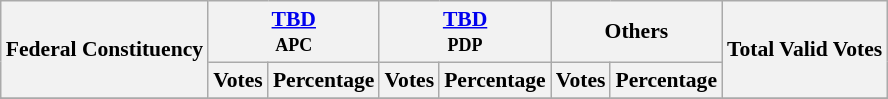<table class="wikitable sortable" style=" font-size: 90%">
<tr>
<th rowspan="2">Federal Constituency</th>
<th colspan="2"><a href='#'>TBD</a><br><small>APC</small></th>
<th colspan="2"><a href='#'>TBD</a><br><small>PDP</small></th>
<th colspan="2">Others</th>
<th rowspan="2">Total Valid Votes</th>
</tr>
<tr>
<th>Votes</th>
<th>Percentage</th>
<th>Votes</th>
<th>Percentage</th>
<th>Votes</th>
<th>Percentage</th>
</tr>
<tr>
</tr>
<tr>
</tr>
<tr>
</tr>
<tr>
</tr>
<tr>
</tr>
<tr>
</tr>
<tr>
</tr>
<tr>
</tr>
<tr>
</tr>
<tr>
</tr>
<tr>
</tr>
<tr>
</tr>
</table>
